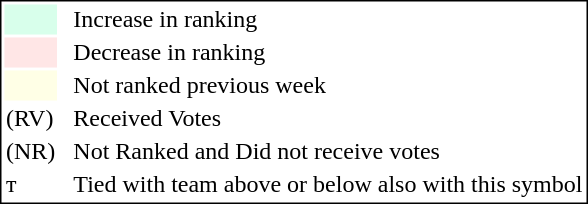<table style="border:1px solid black;">
<tr>
<td style="background:#D8FFEB; width:20px;"></td>
<td> </td>
<td>Increase in ranking</td>
</tr>
<tr>
<td style="background:#FFE6E6; width:20px;"></td>
<td> </td>
<td>Decrease in ranking</td>
</tr>
<tr>
<td style="background:#FFFFE6; width:20px;"></td>
<td> </td>
<td>Not ranked previous week</td>
</tr>
<tr>
<td>(RV)</td>
<td> </td>
<td>Received Votes</td>
</tr>
<tr>
<td>(NR)</td>
<td> </td>
<td>Not Ranked and Did not receive votes</td>
</tr>
<tr>
<td>т</td>
<td> </td>
<td>Tied with team above or below also with this symbol</td>
</tr>
</table>
